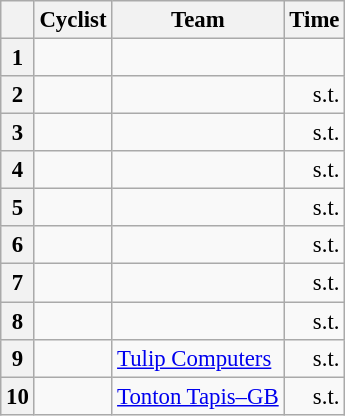<table class="wikitable" style="font-size:95%;">
<tr>
<th></th>
<th>Cyclist</th>
<th>Team</th>
<th>Time</th>
</tr>
<tr>
<th align="center">1</th>
<td></td>
<td></td>
<td align="right"></td>
</tr>
<tr>
<th align="center">2</th>
<td></td>
<td></td>
<td align="right">s.t.</td>
</tr>
<tr>
<th align="center">3</th>
<td></td>
<td></td>
<td align="right">s.t.</td>
</tr>
<tr>
<th align="center">4</th>
<td> </td>
<td></td>
<td align="right">s.t.</td>
</tr>
<tr>
<th align="center">5</th>
<td></td>
<td></td>
<td align="right">s.t.</td>
</tr>
<tr>
<th align="center">6</th>
<td></td>
<td></td>
<td align="right">s.t.</td>
</tr>
<tr>
<th align="center">7</th>
<td></td>
<td></td>
<td align="right">s.t.</td>
</tr>
<tr>
<th align="center">8</th>
<td></td>
<td></td>
<td align="right">s.t.</td>
</tr>
<tr>
<th align="center">9</th>
<td></td>
<td><a href='#'>Tulip Computers</a></td>
<td align="right">s.t.</td>
</tr>
<tr>
<th align="center">10</th>
<td></td>
<td><a href='#'>Tonton Tapis–GB</a></td>
<td align="right">s.t.</td>
</tr>
</table>
